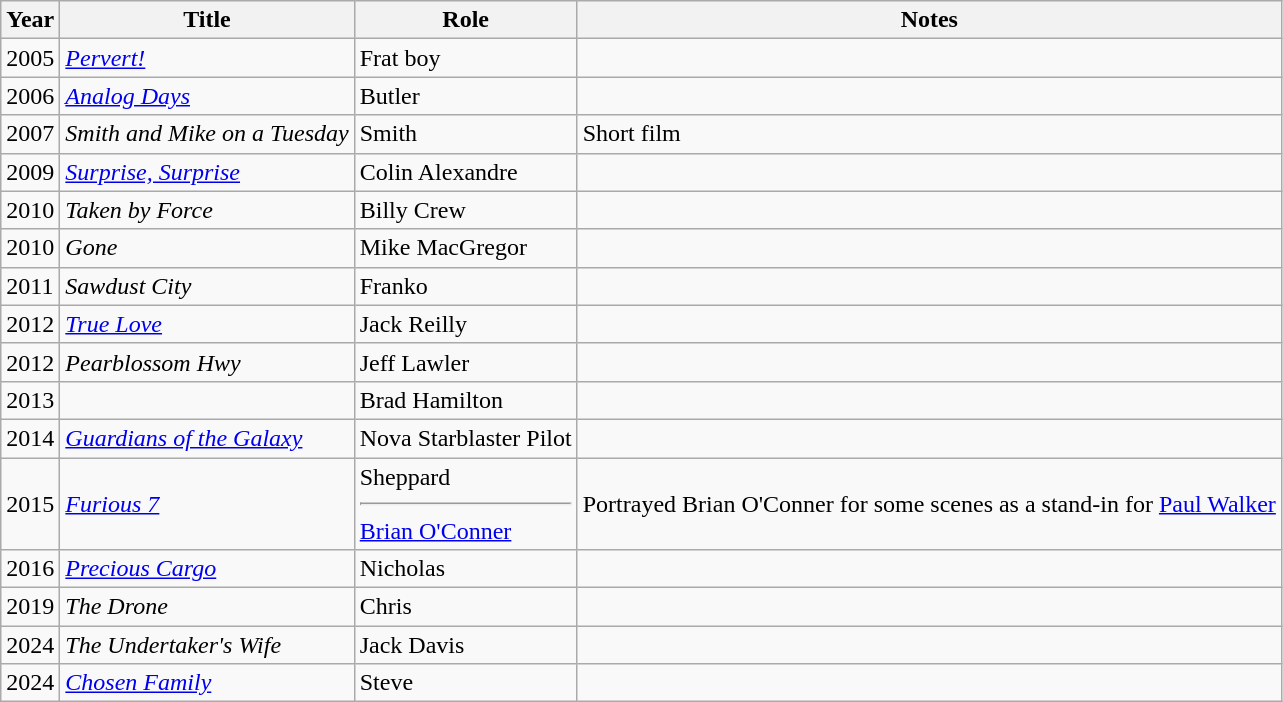<table class="wikitable sortable">
<tr>
<th>Year</th>
<th>Title</th>
<th>Role</th>
<th class="unsortable">Notes</th>
</tr>
<tr>
<td>2005</td>
<td><em><a href='#'>Pervert!</a></em></td>
<td>Frat boy</td>
<td></td>
</tr>
<tr>
<td>2006</td>
<td><em><a href='#'>Analog Days</a></em></td>
<td>Butler</td>
<td></td>
</tr>
<tr>
<td>2007</td>
<td><em>Smith and Mike on a Tuesday</em></td>
<td>Smith</td>
<td>Short film</td>
</tr>
<tr>
<td>2009</td>
<td><em><a href='#'>Surprise, Surprise</a></em></td>
<td>Colin Alexandre</td>
<td></td>
</tr>
<tr>
<td>2010</td>
<td><em>Taken by Force</em></td>
<td>Billy Crew</td>
<td></td>
</tr>
<tr>
<td>2010</td>
<td><em>Gone</em></td>
<td>Mike MacGregor</td>
<td></td>
</tr>
<tr>
<td>2011</td>
<td><em>Sawdust City</em></td>
<td>Franko</td>
<td></td>
</tr>
<tr>
<td>2012</td>
<td><em><a href='#'>True Love</a></em></td>
<td>Jack Reilly</td>
<td></td>
</tr>
<tr>
<td>2012</td>
<td><em>Pearblossom Hwy</em></td>
<td>Jeff Lawler</td>
<td></td>
</tr>
<tr>
<td>2013</td>
<td><em></em></td>
<td>Brad Hamilton</td>
<td></td>
</tr>
<tr>
<td>2014</td>
<td><em><a href='#'>Guardians of the Galaxy</a></em></td>
<td>Nova Starblaster Pilot</td>
<td></td>
</tr>
<tr>
<td>2015</td>
<td><em><a href='#'>Furious 7</a></em></td>
<td>Sheppard<hr><a href='#'>Brian O'Conner</a></td>
<td>Portrayed Brian O'Conner for some scenes as a stand-in for <a href='#'>Paul Walker</a></td>
</tr>
<tr>
<td>2016</td>
<td><em><a href='#'>Precious Cargo</a></em></td>
<td>Nicholas</td>
<td></td>
</tr>
<tr>
<td>2019</td>
<td><em>The Drone</em></td>
<td>Chris</td>
<td></td>
</tr>
<tr>
<td>2024</td>
<td><em>The Undertaker's Wife</em></td>
<td>Jack Davis</td>
<td></td>
</tr>
<tr>
<td>2024</td>
<td><em><a href='#'>Chosen Family</a></em></td>
<td>Steve</td>
<td></td>
</tr>
</table>
